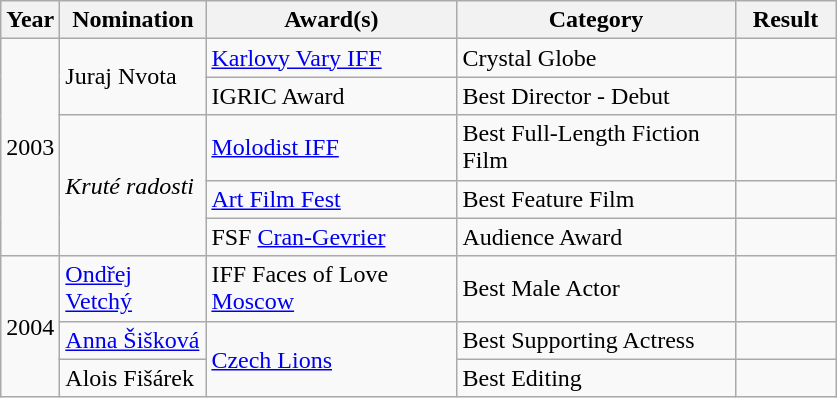<table class="wikitable">
<tr>
<th width="1">Year</th>
<th width="90">Nomination</th>
<th width="160">Award(s)</th>
<th width="178">Category</th>
<th width="60">Result</th>
</tr>
<tr>
<td rowspan="5">2003</td>
<td rowspan="2">Juraj Nvota</td>
<td><a href='#'>Karlovy Vary IFF</a></td>
<td>Crystal Globe</td>
<td></td>
</tr>
<tr>
<td>IGRIC Award</td>
<td>Best Director - Debut</td>
<td></td>
</tr>
<tr>
<td rowspan="3"><em>Kruté radosti</em></td>
<td><a href='#'>Molodist IFF</a></td>
<td>Best Full-Length Fiction Film</td>
<td></td>
</tr>
<tr>
<td><a href='#'>Art Film Fest</a></td>
<td>Best Feature Film</td>
<td></td>
</tr>
<tr>
<td>FSF <a href='#'>Cran-Gevrier</a></td>
<td>Audience Award</td>
<td></td>
</tr>
<tr>
<td rowspan="3">2004</td>
<td><a href='#'>Ondřej Vetchý</a></td>
<td>IFF Faces of Love <a href='#'>Moscow</a></td>
<td>Best Male Actor</td>
<td></td>
</tr>
<tr>
<td><a href='#'>Anna Šišková</a></td>
<td rowspan="2"><a href='#'>Czech Lions</a></td>
<td>Best Supporting Actress</td>
<td></td>
</tr>
<tr>
<td>Alois Fišárek</td>
<td>Best Editing</td>
<td></td>
</tr>
</table>
